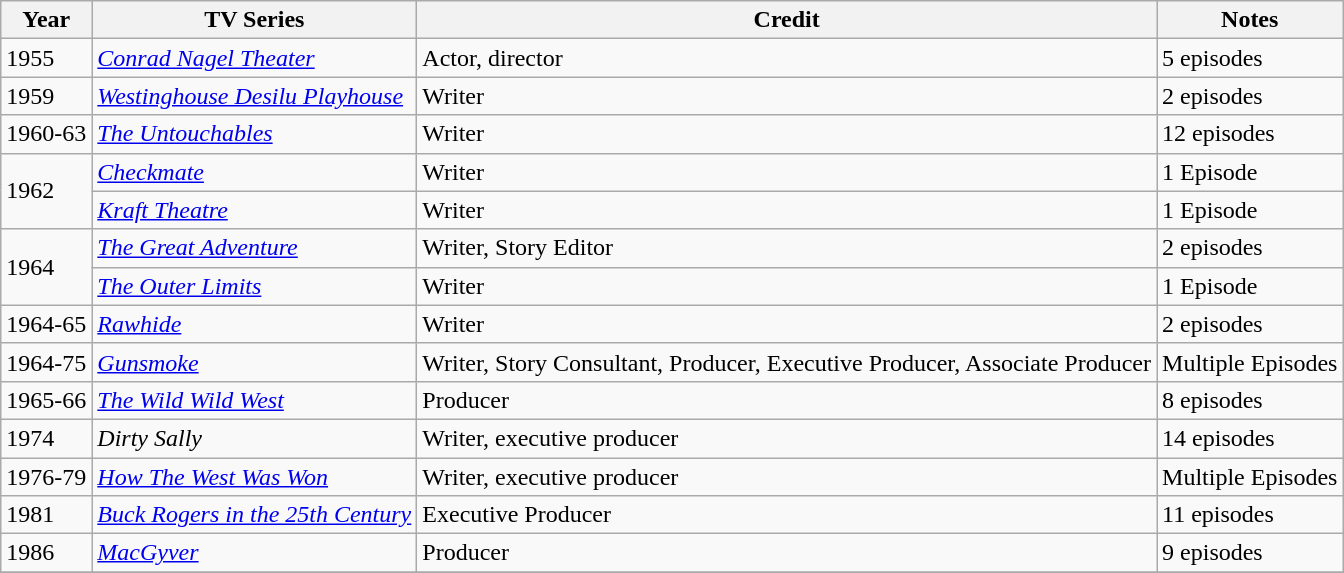<table class="wikitable">
<tr>
<th>Year</th>
<th>TV Series</th>
<th>Credit</th>
<th>Notes</th>
</tr>
<tr>
<td>1955</td>
<td><em><a href='#'>Conrad Nagel Theater</a></em></td>
<td>Actor, director</td>
<td>5 episodes</td>
</tr>
<tr>
<td>1959</td>
<td><em><a href='#'>Westinghouse Desilu Playhouse</a></em></td>
<td>Writer</td>
<td>2 episodes</td>
</tr>
<tr>
<td>1960-63</td>
<td><em><a href='#'>The Untouchables</a></em></td>
<td>Writer</td>
<td>12 episodes</td>
</tr>
<tr>
<td rowspan=2>1962</td>
<td><em><a href='#'>Checkmate</a></em></td>
<td>Writer</td>
<td>1 Episode</td>
</tr>
<tr>
<td><em><a href='#'>Kraft Theatre</a></em></td>
<td>Writer</td>
<td>1 Episode</td>
</tr>
<tr>
<td rowspan=2>1964</td>
<td><em><a href='#'>The Great Adventure</a></em></td>
<td>Writer, Story Editor</td>
<td>2 episodes</td>
</tr>
<tr>
<td><em><a href='#'>The Outer Limits</a></em></td>
<td>Writer</td>
<td>1 Episode</td>
</tr>
<tr>
<td>1964-65</td>
<td><em><a href='#'>Rawhide</a></em></td>
<td>Writer</td>
<td>2 episodes</td>
</tr>
<tr>
<td>1964-75</td>
<td><em><a href='#'>Gunsmoke</a></em></td>
<td>Writer, Story Consultant, Producer, Executive Producer, Associate Producer</td>
<td>Multiple Episodes</td>
</tr>
<tr>
<td>1965-66</td>
<td><em><a href='#'>The Wild Wild West</a></em></td>
<td>Producer</td>
<td>8 episodes</td>
</tr>
<tr>
<td>1974</td>
<td><em>Dirty Sally</em></td>
<td>Writer, executive producer</td>
<td>14 episodes</td>
</tr>
<tr>
<td>1976-79</td>
<td><em><a href='#'>How The West Was Won</a></em></td>
<td>Writer, executive producer</td>
<td>Multiple Episodes</td>
</tr>
<tr>
<td>1981</td>
<td><em><a href='#'>Buck Rogers in the 25th Century</a></em></td>
<td>Executive Producer</td>
<td>11 episodes</td>
</tr>
<tr>
<td>1986</td>
<td><em><a href='#'>MacGyver</a></em></td>
<td>Producer</td>
<td>9 episodes</td>
</tr>
<tr>
</tr>
</table>
